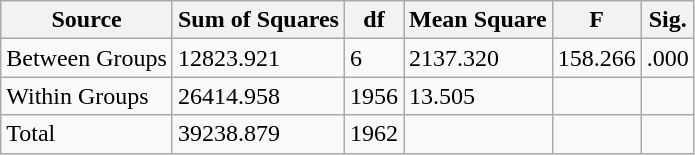<table class="wikitable">
<tr>
<th>Source</th>
<th>Sum of Squares</th>
<th>df</th>
<th>Mean Square</th>
<th>F</th>
<th>Sig.</th>
</tr>
<tr>
<td>Between Groups</td>
<td> 12823.921</td>
<td> 6</td>
<td>2137.320</td>
<td>158.266</td>
<td>.000</td>
</tr>
<tr>
<td>Within Groups</td>
<td> 26414.958</td>
<td>1956</td>
<td>13.505</td>
<td></td>
<td></td>
</tr>
<tr>
<td>Total</td>
<td>39238.879</td>
<td>1962</td>
<td></td>
<td></td>
<td></td>
</tr>
</table>
